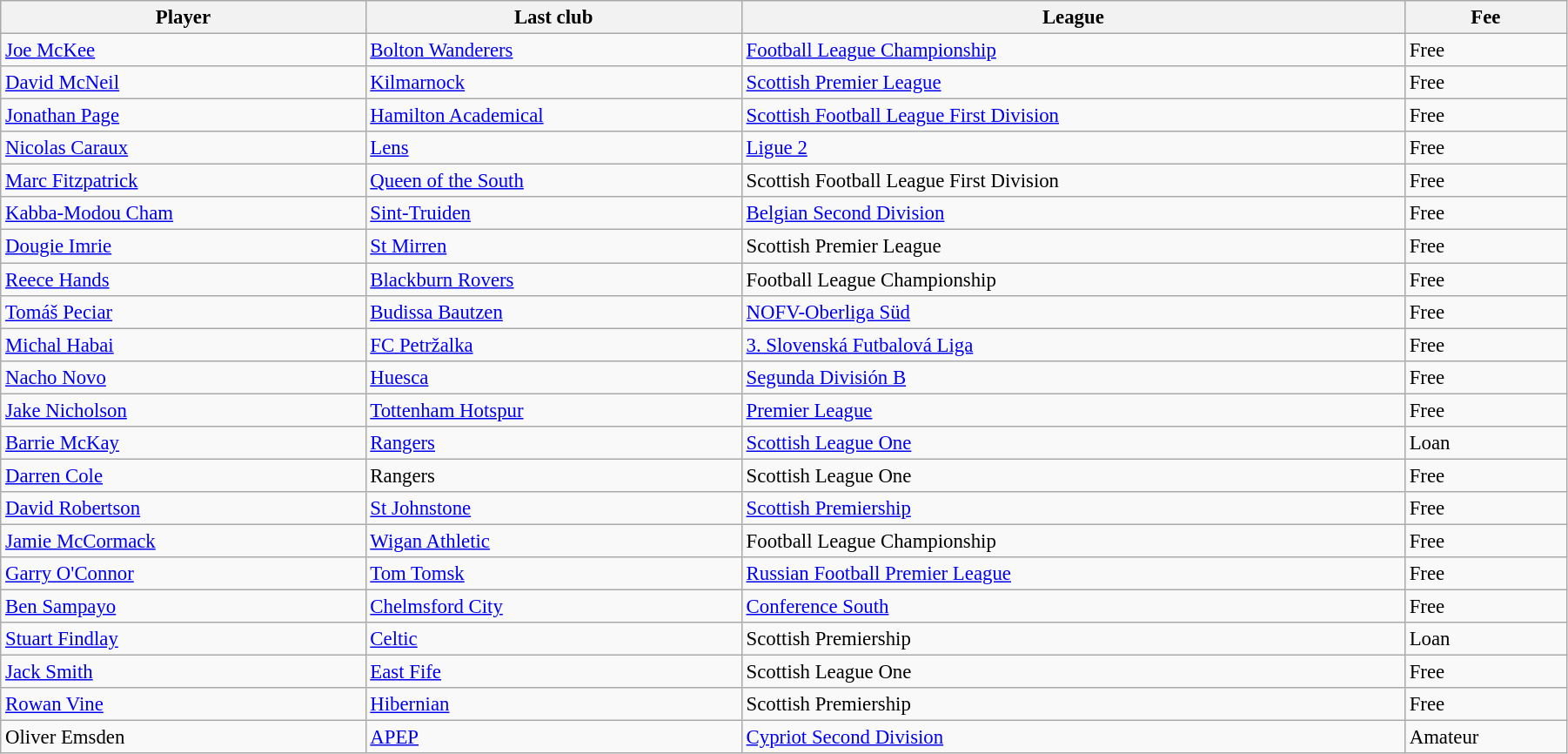<table class="wikitable" style="text-align:center; font-size:95%;width:95%; text-align:left">
<tr>
<th>Player</th>
<th>Last club</th>
<th>League</th>
<th>Fee</th>
</tr>
<tr>
<td> <a href='#'>Joe McKee</a></td>
<td> <a href='#'>Bolton Wanderers</a></td>
<td><a href='#'>Football League Championship</a></td>
<td>Free</td>
</tr>
<tr>
<td> <a href='#'>David McNeil</a></td>
<td> <a href='#'>Kilmarnock</a></td>
<td><a href='#'>Scottish Premier League</a></td>
<td>Free</td>
</tr>
<tr>
<td> <a href='#'>Jonathan Page</a></td>
<td> <a href='#'>Hamilton Academical</a></td>
<td><a href='#'>Scottish Football League First Division</a></td>
<td>Free</td>
</tr>
<tr>
<td> <a href='#'>Nicolas Caraux</a></td>
<td> <a href='#'>Lens</a></td>
<td><a href='#'>Ligue 2</a></td>
<td>Free</td>
</tr>
<tr>
<td> <a href='#'>Marc Fitzpatrick</a></td>
<td> <a href='#'>Queen of the South</a></td>
<td>Scottish Football League First Division</td>
<td>Free</td>
</tr>
<tr>
<td> <a href='#'>Kabba-Modou Cham</a></td>
<td> <a href='#'>Sint-Truiden</a></td>
<td><a href='#'>Belgian Second Division</a></td>
<td>Free</td>
</tr>
<tr>
<td> <a href='#'>Dougie Imrie</a></td>
<td> <a href='#'>St Mirren</a></td>
<td>Scottish Premier League</td>
<td>Free</td>
</tr>
<tr>
<td> <a href='#'>Reece Hands</a></td>
<td> <a href='#'>Blackburn Rovers</a></td>
<td>Football League Championship</td>
<td>Free</td>
</tr>
<tr>
<td> <a href='#'>Tomáš Peciar</a></td>
<td> <a href='#'>Budissa Bautzen</a></td>
<td><a href='#'>NOFV-Oberliga Süd</a></td>
<td>Free</td>
</tr>
<tr>
<td> <a href='#'>Michal Habai</a></td>
<td> <a href='#'>FC Petržalka</a></td>
<td><a href='#'>3. Slovenská Futbalová Liga</a></td>
<td>Free</td>
</tr>
<tr>
<td> <a href='#'>Nacho Novo</a></td>
<td> <a href='#'>Huesca</a></td>
<td><a href='#'>Segunda División B</a></td>
<td>Free</td>
</tr>
<tr>
<td> <a href='#'>Jake Nicholson</a></td>
<td> <a href='#'>Tottenham Hotspur</a></td>
<td><a href='#'>Premier League</a></td>
<td>Free</td>
</tr>
<tr>
<td> <a href='#'>Barrie McKay</a></td>
<td> <a href='#'>Rangers</a></td>
<td><a href='#'>Scottish League One</a></td>
<td>Loan</td>
</tr>
<tr>
<td> <a href='#'>Darren Cole</a></td>
<td> Rangers</td>
<td>Scottish League One</td>
<td>Free</td>
</tr>
<tr>
<td> <a href='#'>David Robertson</a></td>
<td> <a href='#'>St Johnstone</a></td>
<td><a href='#'>Scottish Premiership</a></td>
<td>Free</td>
</tr>
<tr>
<td> <a href='#'>Jamie McCormack</a></td>
<td> <a href='#'>Wigan Athletic</a></td>
<td>Football League Championship</td>
<td>Free</td>
</tr>
<tr>
<td> <a href='#'>Garry O'Connor</a></td>
<td> <a href='#'>Tom Tomsk</a></td>
<td><a href='#'>Russian Football Premier League</a></td>
<td>Free</td>
</tr>
<tr>
<td> <a href='#'>Ben Sampayo</a></td>
<td> <a href='#'>Chelmsford City</a></td>
<td><a href='#'>Conference South</a></td>
<td>Free</td>
</tr>
<tr>
<td> <a href='#'>Stuart Findlay</a></td>
<td> <a href='#'>Celtic</a></td>
<td>Scottish Premiership</td>
<td>Loan</td>
</tr>
<tr>
<td> <a href='#'>Jack Smith</a></td>
<td> <a href='#'>East Fife</a></td>
<td>Scottish League One</td>
<td>Free</td>
</tr>
<tr>
<td> <a href='#'>Rowan Vine</a></td>
<td> <a href='#'>Hibernian</a></td>
<td>Scottish Premiership</td>
<td>Free</td>
</tr>
<tr>
<td> Oliver Emsden</td>
<td> <a href='#'>APEP</a></td>
<td><a href='#'>Cypriot Second Division</a></td>
<td>Amateur</td>
</tr>
</table>
